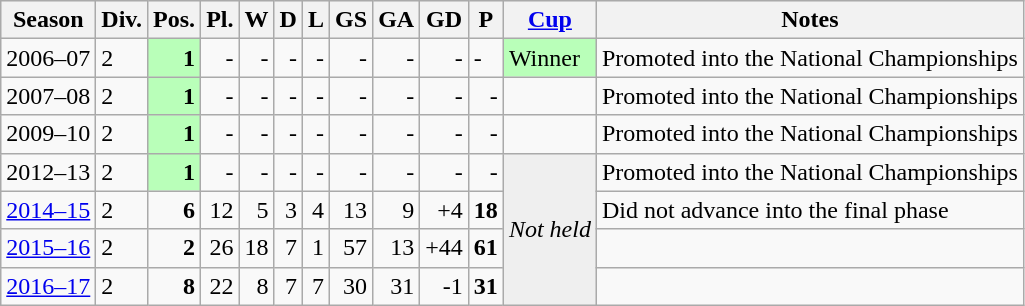<table class="wikitable">
<tr style="background:#efefef;">
<th>Season</th>
<th>Div.</th>
<th>Pos.</th>
<th>Pl.</th>
<th>W</th>
<th>D</th>
<th>L</th>
<th>GS</th>
<th>GA</th>
<th>GD</th>
<th>P</th>
<th><a href='#'>Cup</a></th>
<th>Notes</th>
</tr>
<tr>
<td>2006–07</td>
<td>2</td>
<td align=right bgcolor=#B9FFB9><strong>1</strong></td>
<td align=right>-</td>
<td align=right>-</td>
<td align=right>-</td>
<td align=right>-</td>
<td align=right>-</td>
<td align=right>-</td>
<td align=right>-</td>
<td align-right>-</td>
<td bgcolor=B9FFB9>Winner</td>
<td>Promoted into the National Championships</td>
</tr>
<tr>
<td>2007–08</td>
<td>2</td>
<td align=right bgcolor=#B9FFB9><strong>1</strong></td>
<td align=right>-</td>
<td align=right>-</td>
<td align=right>-</td>
<td align=right>-</td>
<td align=right>-</td>
<td align=right>-</td>
<td align=right>-</td>
<td align=right>-</td>
<td></td>
<td>Promoted into the National Championships</td>
</tr>
<tr>
<td>2009–10</td>
<td>2</td>
<td align=right bgcolor=#B9FFB9><strong>1</strong></td>
<td align=right>-</td>
<td align=right>-</td>
<td align=right>-</td>
<td align=right>-</td>
<td align=right>-</td>
<td align=right>-</td>
<td align=right>-</td>
<td align=right>-</td>
<td></td>
<td>Promoted into the National Championships</td>
</tr>
<tr>
<td>2012–13</td>
<td>2</td>
<td align=right bgcolor=#B9FFB9><strong>1</strong></td>
<td align=right>-</td>
<td align=right>-</td>
<td align=right>-</td>
<td align=right>-</td>
<td align=right>-</td>
<td align=right>-</td>
<td align=right>-</td>
<td align=right>-</td>
<td rowspan=4 bgcolor=EFEFEF><em>Not held</em></td>
<td>Promoted into the National Championships</td>
</tr>
<tr>
<td><a href='#'>2014–15</a></td>
<td>2</td>
<td align=right><strong>6</strong></td>
<td align=right>12</td>
<td align=right>5</td>
<td align=right>3</td>
<td align=right>4</td>
<td align=right>13</td>
<td align=right>9</td>
<td align=right>+4</td>
<td align=right><strong>18</strong></td>
<td>Did not advance into the final phase</td>
</tr>
<tr>
<td><a href='#'>2015–16</a></td>
<td>2</td>
<td align=right><strong>2</strong></td>
<td align=right>26</td>
<td align=right>18</td>
<td align=right>7</td>
<td align=right>1</td>
<td align=right>57</td>
<td align=right>13</td>
<td align=right>+44</td>
<td align=right><strong>61</strong></td>
<td></td>
</tr>
<tr>
<td><a href='#'>2016–17</a></td>
<td>2</td>
<td align=right><strong>8</strong></td>
<td align=right>22</td>
<td align=right>8</td>
<td align=right>7</td>
<td align=right>7</td>
<td align=right>30</td>
<td align=right>31</td>
<td align=right>-1</td>
<td align=right><strong>31</strong></td>
<td></td>
</tr>
</table>
